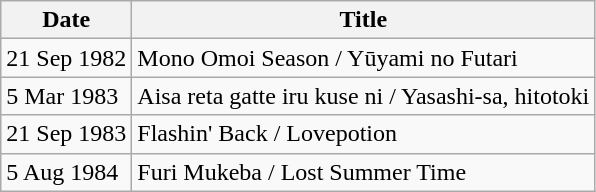<table class="wikitable">
<tr>
<th>Date</th>
<th>Title</th>
</tr>
<tr>
<td>21 Sep 1982</td>
<td>Mono Omoi Season / Yūyami no Futari</td>
</tr>
<tr>
<td>5 Mar 1983</td>
<td>Aisa reta gatte iru kuse ni / Yasashi-sa, hitotoki</td>
</tr>
<tr>
<td>21 Sep 1983</td>
<td>Flashin' Back / Lovepotion</td>
</tr>
<tr>
<td>5 Aug 1984</td>
<td>Furi Mukeba / Lost Summer Time</td>
</tr>
</table>
